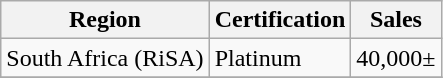<table class="wikitable">
<tr>
<th>Region</th>
<th>Certification</th>
<th>Sales</th>
</tr>
<tr>
<td>South Africa (RiSA)</td>
<td>Platinum</td>
<td>40,000±</td>
</tr>
<tr>
</tr>
</table>
